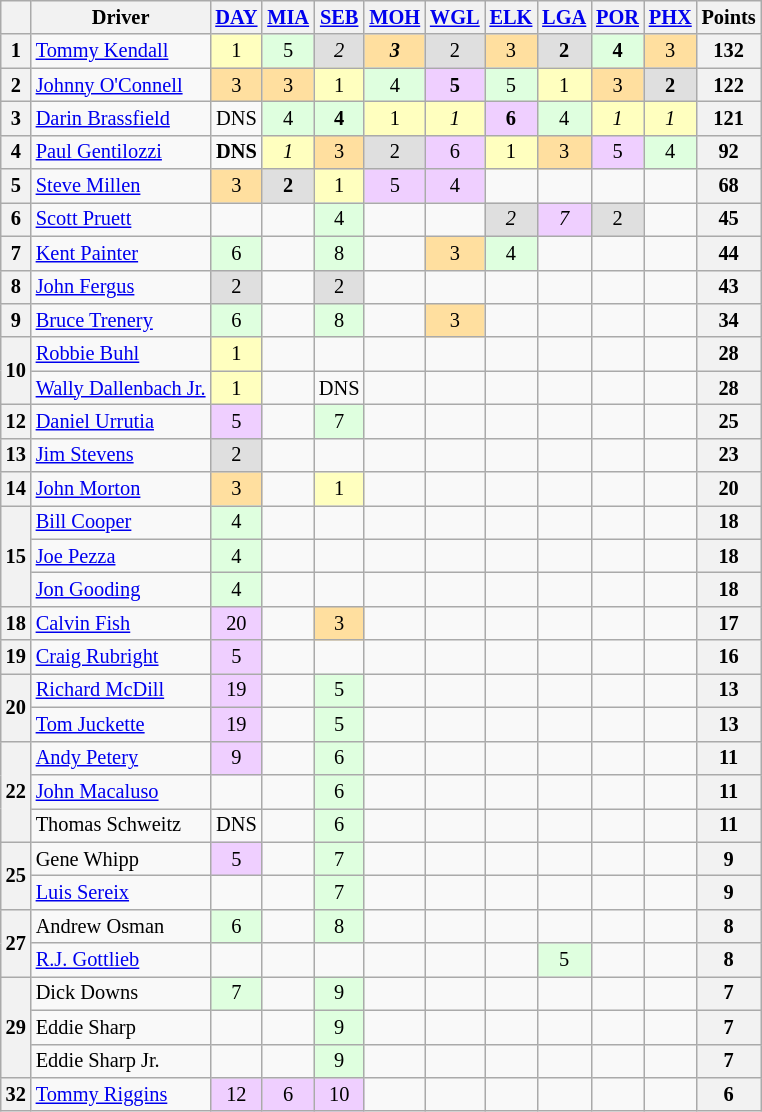<table class="wikitable" style="font-size:85%; text-align:center">
<tr>
<th valign="middle"></th>
<th valign="left">Driver</th>
<th><a href='#'>DAY</a></th>
<th><a href='#'>MIA</a></th>
<th><a href='#'>SEB</a></th>
<th><a href='#'>MOH</a></th>
<th><a href='#'>WGL</a></th>
<th><a href='#'>ELK</a></th>
<th><a href='#'>LGA</a></th>
<th><a href='#'>POR</a></th>
<th><a href='#'>PHX</a></th>
<th>Points</th>
</tr>
<tr>
<th>1</th>
<td align="left"> <a href='#'>Tommy Kendall</a></td>
<td style="background:#ffffbf;">1</td>
<td style="background:#dfffdf;">5</td>
<td style="background:#dfdfdf;"><em>2</em></td>
<td style="background:#ffdf9f;"><strong><em>3</em></strong></td>
<td style="background:#dfdfdf;">2</td>
<td style="background:#ffdf9f;">3</td>
<td style="background:#dfdfdf;"><strong>2</strong></td>
<td style="background:#dfffdf;"><strong>4</strong></td>
<td style="background:#ffdf9f;">3</td>
<th>132</th>
</tr>
<tr>
<th>2</th>
<td align="left"> <a href='#'>Johnny O'Connell</a></td>
<td style="background:#ffdf9f;">3</td>
<td style="background:#ffdf9f;">3</td>
<td style="background:#ffffbf;">1</td>
<td style="background:#dfffdf;">4</td>
<td style="background:#efcfff;"><strong>5</strong></td>
<td style="background:#dfffdf;">5</td>
<td style="background:#ffffbf;">1</td>
<td style="background:#ffdf9f;">3</td>
<td style="background:#dfdfdf;"><strong>2</strong></td>
<th>122</th>
</tr>
<tr>
<th>3</th>
<td align="left"> <a href='#'>Darin Brassfield</a></td>
<td>DNS</td>
<td style="background:#dfffdf;">4</td>
<td style="background:#dfffdf;"><strong>4</strong></td>
<td style="background:#ffffbf;">1</td>
<td style="background:#ffffbf;"><em>1</em></td>
<td style="background:#efcfff;"><strong>6</strong></td>
<td style="background:#dfffdf;">4</td>
<td style="background:#ffffbf;"><em>1</em></td>
<td style="background:#ffffbf;"><em>1</em></td>
<th>121</th>
</tr>
<tr>
<th>4</th>
<td align="left"> <a href='#'>Paul Gentilozzi</a></td>
<td><strong>DNS</strong></td>
<td style="background:#ffffbf;"><em>1</em></td>
<td style="background:#ffdf9f;">3</td>
<td style="background:#dfdfdf;">2</td>
<td style="background:#efcfff;">6</td>
<td style="background:#ffffbf;">1</td>
<td style="background:#ffdf9f;">3</td>
<td style="background:#efcfff;">5</td>
<td style="background:#dfffdf;">4</td>
<th>92</th>
</tr>
<tr>
<th>5</th>
<td align="left"> <a href='#'>Steve Millen</a></td>
<td style="background:#ffdf9f;">3</td>
<td style="background:#dfdfdf;"><strong>2</strong></td>
<td style="background:#ffffbf;">1</td>
<td style="background:#efcfff;">5</td>
<td style="background:#efcfff;">4</td>
<td></td>
<td></td>
<td></td>
<td></td>
<th>68</th>
</tr>
<tr>
<th>6</th>
<td align="left"> <a href='#'>Scott Pruett</a></td>
<td></td>
<td></td>
<td style="background:#dfffdf;">4</td>
<td></td>
<td></td>
<td style="background:#dfdfdf;"><em>2</em></td>
<td style="background:#efcfff;"><em>7</em></td>
<td style="background:#dfdfdf;">2</td>
<td></td>
<th>45</th>
</tr>
<tr>
<th>7</th>
<td align="left"> <a href='#'>Kent Painter</a></td>
<td style="background:#dfffdf;">6</td>
<td></td>
<td style="background:#dfffdf;">8</td>
<td></td>
<td style="background:#ffdf9f;">3</td>
<td style="background:#dfffdf;">4</td>
<td></td>
<td></td>
<td></td>
<th>44</th>
</tr>
<tr>
<th>8</th>
<td align="left"> <a href='#'>John Fergus</a></td>
<td style="background:#dfdfdf;">2</td>
<td></td>
<td style="background:#dfdfdf;">2</td>
<td></td>
<td></td>
<td></td>
<td></td>
<td></td>
<td></td>
<th>43</th>
</tr>
<tr>
<th>9</th>
<td align="left"> <a href='#'>Bruce Trenery</a></td>
<td style="background:#dfffdf;">6</td>
<td></td>
<td style="background:#dfffdf;">8</td>
<td></td>
<td style="background:#ffdf9f;">3</td>
<td></td>
<td></td>
<td></td>
<td></td>
<th>34</th>
</tr>
<tr>
<th rowspan="2">10</th>
<td align="left"> <a href='#'>Robbie Buhl</a></td>
<td style="background:#ffffbf;">1</td>
<td></td>
<td></td>
<td></td>
<td></td>
<td></td>
<td></td>
<td></td>
<td></td>
<th>28</th>
</tr>
<tr>
<td align="left"> <a href='#'>Wally Dallenbach Jr.</a></td>
<td style="background:#ffffbf;">1</td>
<td></td>
<td>DNS</td>
<td></td>
<td></td>
<td></td>
<td></td>
<td></td>
<td></td>
<th>28</th>
</tr>
<tr>
<th>12</th>
<td align="left"> <a href='#'>Daniel Urrutia</a></td>
<td style="background:#efcfff;">5</td>
<td></td>
<td style="background:#dfffdf;">7</td>
<td></td>
<td></td>
<td></td>
<td></td>
<td></td>
<td></td>
<th>25</th>
</tr>
<tr>
<th>13</th>
<td align="left"> <a href='#'>Jim Stevens</a></td>
<td style="background:#dfdfdf;">2</td>
<td></td>
<td></td>
<td></td>
<td></td>
<td></td>
<td></td>
<td></td>
<td></td>
<th>23</th>
</tr>
<tr>
<th>14</th>
<td align="left"> <a href='#'>John Morton</a></td>
<td style="background:#ffdf9f;">3</td>
<td></td>
<td style="background:#ffffbf;">1</td>
<td></td>
<td></td>
<td></td>
<td></td>
<td></td>
<td></td>
<th>20</th>
</tr>
<tr>
<th rowspan="3">15</th>
<td align="left"> <a href='#'>Bill Cooper</a></td>
<td style="background:#dfffdf;">4</td>
<td></td>
<td></td>
<td></td>
<td></td>
<td></td>
<td></td>
<td></td>
<td></td>
<th>18</th>
</tr>
<tr>
<td align="left"> <a href='#'>Joe Pezza</a></td>
<td style="background:#dfffdf;">4</td>
<td></td>
<td></td>
<td></td>
<td></td>
<td></td>
<td></td>
<td></td>
<td></td>
<th>18</th>
</tr>
<tr>
<td align="left"> <a href='#'>Jon Gooding</a></td>
<td style="background:#dfffdf;">4</td>
<td></td>
<td></td>
<td></td>
<td></td>
<td></td>
<td></td>
<td></td>
<td></td>
<th>18</th>
</tr>
<tr>
<th>18</th>
<td align="left"> <a href='#'>Calvin Fish</a></td>
<td style="background:#efcfff;">20</td>
<td></td>
<td style="background:#ffdf9f;">3</td>
<td></td>
<td></td>
<td></td>
<td></td>
<td></td>
<td></td>
<th>17</th>
</tr>
<tr>
<th>19</th>
<td align="left"> <a href='#'>Craig Rubright</a></td>
<td style="background:#efcfff;">5</td>
<td></td>
<td></td>
<td></td>
<td></td>
<td></td>
<td></td>
<td></td>
<td></td>
<th>16</th>
</tr>
<tr>
<th rowspan="2">20</th>
<td align="left"> <a href='#'>Richard McDill</a></td>
<td style="background:#efcfff;">19</td>
<td></td>
<td style="background:#dfffdf;">5</td>
<td></td>
<td></td>
<td></td>
<td></td>
<td></td>
<td></td>
<th>13</th>
</tr>
<tr>
<td align="left"> <a href='#'>Tom Juckette</a></td>
<td style="background:#efcfff;">19</td>
<td></td>
<td style="background:#dfffdf;">5</td>
<td></td>
<td></td>
<td></td>
<td></td>
<td></td>
<td></td>
<th>13</th>
</tr>
<tr>
<th rowspan="3">22</th>
<td align="left"> <a href='#'>Andy Petery</a></td>
<td style="background:#efcfff;">9</td>
<td></td>
<td style="background:#dfffdf;">6</td>
<td></td>
<td></td>
<td></td>
<td></td>
<td></td>
<td></td>
<th>11</th>
</tr>
<tr>
<td align="left"> <a href='#'>John Macaluso</a></td>
<td></td>
<td></td>
<td style="background:#dfffdf;">6</td>
<td></td>
<td></td>
<td></td>
<td></td>
<td></td>
<td></td>
<th>11</th>
</tr>
<tr>
<td align="left"> Thomas Schweitz</td>
<td>DNS</td>
<td></td>
<td style="background:#dfffdf;">6</td>
<td></td>
<td></td>
<td></td>
<td></td>
<td></td>
<td></td>
<th>11</th>
</tr>
<tr>
<th rowspan="2">25</th>
<td align="left"> Gene Whipp</td>
<td style="background:#efcfff;">5</td>
<td></td>
<td style="background:#dfffdf;">7</td>
<td></td>
<td></td>
<td></td>
<td></td>
<td></td>
<td></td>
<th>9</th>
</tr>
<tr>
<td align="left"> <a href='#'>Luis Sereix</a></td>
<td></td>
<td></td>
<td style="background:#dfffdf;">7</td>
<td></td>
<td></td>
<td></td>
<td></td>
<td></td>
<td></td>
<th>9</th>
</tr>
<tr>
<th rowspan="2">27</th>
<td align="left"> Andrew Osman</td>
<td style="background:#dfffdf;">6</td>
<td></td>
<td style="background:#dfffdf;">8</td>
<td></td>
<td></td>
<td></td>
<td></td>
<td></td>
<td></td>
<th>8</th>
</tr>
<tr>
<td align="left"> <a href='#'>R.J. Gottlieb</a></td>
<td></td>
<td></td>
<td></td>
<td></td>
<td></td>
<td></td>
<td style="background:#dfffdf;">5</td>
<td></td>
<td></td>
<th>8</th>
</tr>
<tr>
<th rowspan="3">29</th>
<td align="left"> Dick Downs</td>
<td style="background:#dfffdf;">7</td>
<td></td>
<td style="background:#dfffdf;">9</td>
<td></td>
<td></td>
<td></td>
<td></td>
<td></td>
<td></td>
<th>7</th>
</tr>
<tr>
<td align="left"> Eddie Sharp</td>
<td></td>
<td></td>
<td style="background:#dfffdf;">9</td>
<td></td>
<td></td>
<td></td>
<td></td>
<td></td>
<td></td>
<th>7</th>
</tr>
<tr>
<td align="left"> Eddie Sharp Jr.</td>
<td></td>
<td></td>
<td style="background:#dfffdf;">9</td>
<td></td>
<td></td>
<td></td>
<td></td>
<td></td>
<td></td>
<th>7</th>
</tr>
<tr>
<th>32</th>
<td align="left"> <a href='#'>Tommy Riggins</a></td>
<td style="background:#efcfff;">12</td>
<td style="background:#efcfff;">6</td>
<td style="background:#efcfff;">10</td>
<td></td>
<td></td>
<td></td>
<td></td>
<td></td>
<td></td>
<th>6</th>
</tr>
</table>
